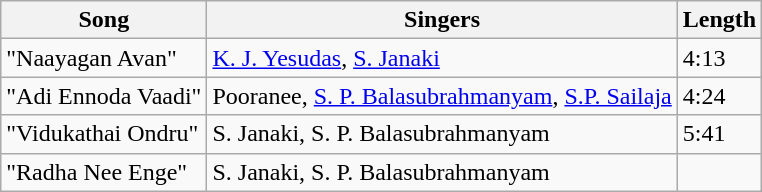<table class="wikitable">
<tr>
<th>Song</th>
<th>Singers</th>
<th>Length</th>
</tr>
<tr>
<td>"Naayagan Avan"</td>
<td><a href='#'>K. J. Yesudas</a>, <a href='#'>S. Janaki</a></td>
<td>4:13</td>
</tr>
<tr>
<td>"Adi Ennoda Vaadi"</td>
<td>Pooranee, <a href='#'>S. P. Balasubrahmanyam</a>, <a href='#'>S.P. Sailaja</a></td>
<td>4:24</td>
</tr>
<tr>
<td>"Vidukathai Ondru"</td>
<td>S. Janaki, S. P. Balasubrahmanyam</td>
<td>5:41</td>
</tr>
<tr>
<td>"Radha Nee Enge"</td>
<td>S. Janaki, S. P. Balasubrahmanyam</td>
</tr>
</table>
